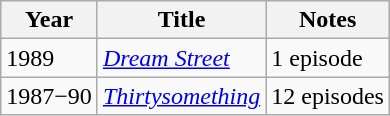<table class="wikitable">
<tr>
<th>Year</th>
<th>Title</th>
<th>Notes</th>
</tr>
<tr>
<td>1989</td>
<td><em><a href='#'>Dream Street</a></em></td>
<td>1 episode</td>
</tr>
<tr>
<td>1987−90</td>
<td><em><a href='#'>Thirtysomething</a></em></td>
<td>12 episodes</td>
</tr>
</table>
